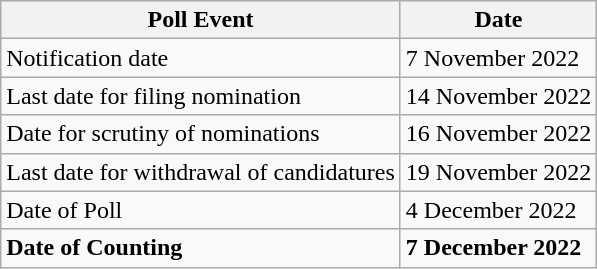<table class="wikitable">
<tr>
<th>Poll Event</th>
<th>Date</th>
</tr>
<tr>
<td>Notification date</td>
<td>7 November 2022</td>
</tr>
<tr>
<td>Last date for filing nomination</td>
<td>14 November 2022</td>
</tr>
<tr>
<td>Date for scrutiny of nominations</td>
<td>16 November 2022</td>
</tr>
<tr>
<td>Last date for withdrawal of candidatures</td>
<td>19 November 2022</td>
</tr>
<tr>
<td>Date of Poll</td>
<td>4 December 2022</td>
</tr>
<tr>
<td><strong>Date of Counting</strong></td>
<td><strong>7 December 2022</strong></td>
</tr>
</table>
